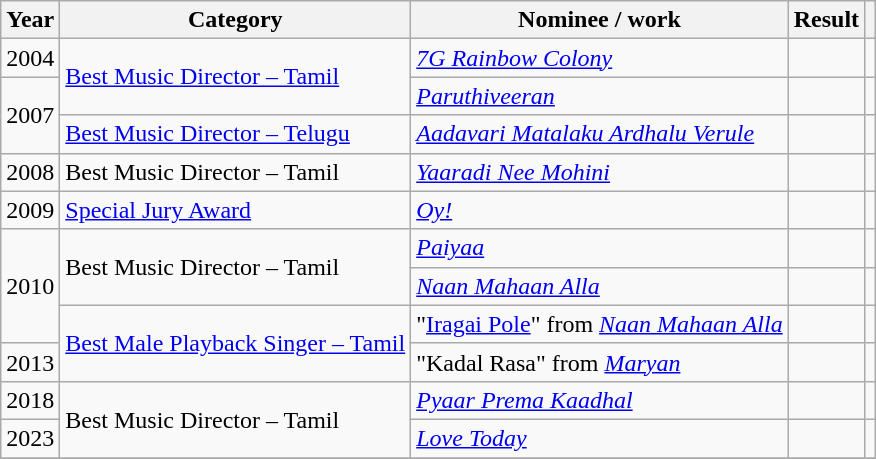<table class="wikitable">
<tr>
<th>Year</th>
<th>Category</th>
<th>Nominee / work</th>
<th>Result</th>
<th></th>
</tr>
<tr>
<td>2004</td>
<td rowspan="2"><a href='#'>Best Music Director – Tamil</a></td>
<td><em><a href='#'>7G Rainbow Colony</a></em></td>
<td></td>
<td></td>
</tr>
<tr>
<td rowspan="2">2007</td>
<td><em><a href='#'>Paruthiveeran</a></em></td>
<td></td>
<td></td>
</tr>
<tr>
<td><a href='#'>Best Music Director – Telugu</a></td>
<td><em><a href='#'>Aadavari Matalaku Ardhalu Verule</a></em></td>
<td></td>
<td></td>
</tr>
<tr>
<td>2008</td>
<td>Best Music Director – Tamil</td>
<td><em><a href='#'>Yaaradi Nee Mohini</a></em></td>
<td></td>
<td></td>
</tr>
<tr>
<td>2009</td>
<td><a href='#'>Special Jury Award</a></td>
<td><em><a href='#'>Oy!</a></em></td>
<td></td>
<td></td>
</tr>
<tr>
<td rowspan="3">2010</td>
<td rowspan="2">Best Music Director – Tamil</td>
<td><em><a href='#'>Paiyaa</a></em></td>
<td></td>
<td></td>
</tr>
<tr>
<td><em><a href='#'>Naan Mahaan Alla</a></em></td>
<td></td>
<td></td>
</tr>
<tr>
<td rowspan="2"><a href='#'>Best Male Playback Singer – Tamil</a></td>
<td>"<a href='#'>Iragai Pole</a>" from <a href='#'><em>Naan Mahaan Alla</em></a></td>
<td></td>
<td></td>
</tr>
<tr>
<td>2013</td>
<td>"Kadal Rasa" from <em><a href='#'>Maryan</a></em></td>
<td></td>
<td></td>
</tr>
<tr>
<td>2018</td>
<td rowspan="2">Best Music Director – Tamil</td>
<td><em><a href='#'>Pyaar Prema Kaadhal</a></em></td>
<td></td>
<td></td>
</tr>
<tr>
<td>2023</td>
<td><a href='#'><em>Love Today</em></a></td>
<td></td>
<td></td>
</tr>
<tr>
</tr>
</table>
